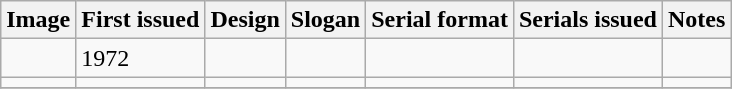<table class="wikitable">
<tr>
<th>Image</th>
<th>First issued</th>
<th>Design</th>
<th>Slogan</th>
<th>Serial format</th>
<th>Serials issued</th>
<th>Notes</th>
</tr>
<tr>
<td></td>
<td>1972</td>
<td></td>
<td></td>
<td></td>
<td></td>
<td></td>
</tr>
<tr>
<td></td>
<td></td>
<td></td>
<td></td>
<td></td>
<td></td>
<td></td>
</tr>
<tr>
</tr>
</table>
